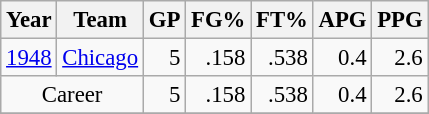<table class="wikitable sortable" style="font-size:95%; text-align:right;">
<tr>
<th>Year</th>
<th>Team</th>
<th>GP</th>
<th>FG%</th>
<th>FT%</th>
<th>APG</th>
<th>PPG</th>
</tr>
<tr>
<td style="text-align:left;"><a href='#'>1948</a></td>
<td style="text-align:left;"><a href='#'>Chicago</a></td>
<td>5</td>
<td>.158</td>
<td>.538</td>
<td>0.4</td>
<td>2.6</td>
</tr>
<tr>
<td style="text-align:center;" colspan="2">Career</td>
<td>5</td>
<td>.158</td>
<td>.538</td>
<td>0.4</td>
<td>2.6</td>
</tr>
<tr>
</tr>
</table>
